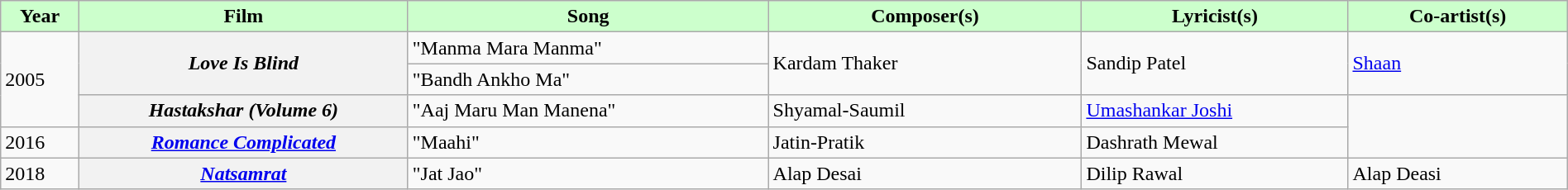<table class="wikitable plainrowheaders" style="width:100%; textcolor:#000">
<tr style="background:#cfc; text-align:center;">
<td scope="col" style="width:5%;"><strong>Year</strong></td>
<td scope="col" style="width:21%;"><strong>Film</strong></td>
<td scope="col" style="width:23%;"><strong>Song</strong></td>
<td scope="col" style="width:20%;"><strong>Composer(s)</strong></td>
<td scope="col" style="width:17%;"><strong>Lyricist(s)</strong></td>
<td scope="col" style="width:18%;"><strong>Co-artist(s)</strong></td>
</tr>
<tr>
<td rowspan="3">2005</td>
<th scope="row" rowspan="2"><em>Love Is Blind</em></th>
<td>"Manma Mara Manma"</td>
<td rowspan="2">Kardam Thaker</td>
<td rowspan="2">Sandip Patel</td>
<td rowspan="2"><a href='#'>Shaan</a></td>
</tr>
<tr>
<td>"Bandh Ankho Ma"</td>
</tr>
<tr>
<th scope="row"><em>Hastakshar (Volume 6)</em></th>
<td>"Aaj Maru Man Manena"</td>
<td>Shyamal-Saumil</td>
<td><a href='#'>Umashankar Joshi</a></td>
<td rowspan="2"></td>
</tr>
<tr>
<td>2016</td>
<th scope="row"><em><a href='#'>Romance Complicated</a></em></th>
<td>"Maahi"</td>
<td>Jatin-Pratik</td>
<td>Dashrath Mewal</td>
</tr>
<tr>
<td>2018</td>
<th scope=" row"><em><a href='#'>Natsamrat</a></em></th>
<td>"Jat Jao"</td>
<td>Alap Desai</td>
<td>Dilip Rawal</td>
<td>Alap Deasi</td>
</tr>
</table>
